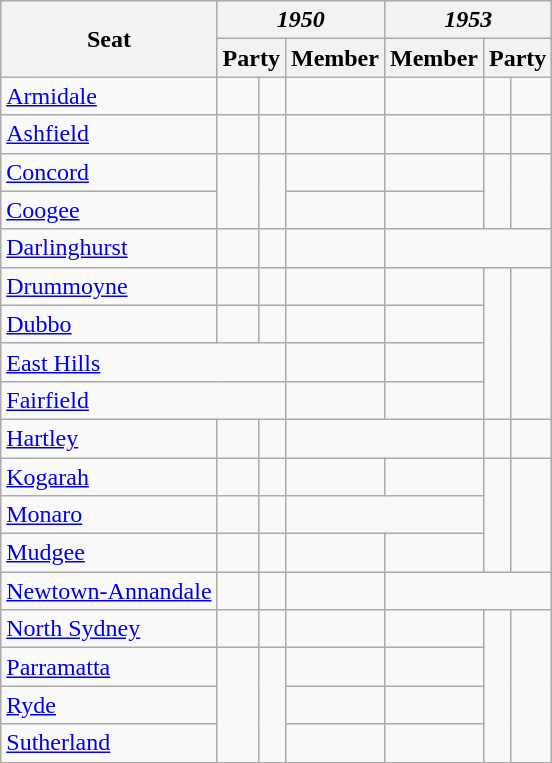<table class="wikitable sortable">
<tr>
<th rowspan="2">Seat</th>
<th colspan="3"><em>1950</em></th>
<th colspan="3"><em>1953</em></th>
</tr>
<tr>
<th colspan="2">Party</th>
<th>Member</th>
<th>Member</th>
<th colspan="2">Party</th>
</tr>
<tr>
<td><a href='#'>Armidale</a></td>
<td> </td>
<td></td>
<td></td>
<td></td>
<td></td>
<td> </td>
</tr>
<tr>
<td><a href='#'>Ashfield</a></td>
<td> </td>
<td></td>
<td></td>
<td></td>
<td></td>
<td> </td>
</tr>
<tr>
<td><a href='#'>Concord</a></td>
<td rowspan=2 > </td>
<td rowspan=2></td>
<td></td>
<td></td>
<td rowspan=2></td>
<td rowspan=2 > </td>
</tr>
<tr>
<td><a href='#'>Coogee</a></td>
<td></td>
<td></td>
</tr>
<tr>
<td><a href='#'>Darlinghurst</a></td>
<td> </td>
<td></td>
<td></td>
<td colspan=3></td>
</tr>
<tr>
<td><a href='#'>Drummoyne</a></td>
<td> </td>
<td></td>
<td></td>
<td></td>
<td rowspan=4></td>
<td rowspan=4 > </td>
</tr>
<tr>
<td><a href='#'>Dubbo</a></td>
<td> </td>
<td></td>
<td></td>
<td></td>
</tr>
<tr>
<td colspan="3"><a href='#'>East Hills</a></td>
<td></td>
<td></td>
</tr>
<tr>
<td colspan="3"><a href='#'>Fairfield</a></td>
<td></td>
<td></td>
</tr>
<tr>
<td><a href='#'>Hartley</a></td>
<td> </td>
<td></td>
<td colspan=2 align=center></td>
<td></td>
<td> </td>
</tr>
<tr>
<td><a href='#'>Kogarah</a></td>
<td> </td>
<td></td>
<td></td>
<td></td>
<td rowspan=3></td>
<td rowspan=3 > </td>
</tr>
<tr>
<td><a href='#'>Monaro</a></td>
<td> </td>
<td></td>
<td colspan=2 align=center></td>
</tr>
<tr>
<td><a href='#'>Mudgee</a></td>
<td> </td>
<td></td>
<td></td>
<td></td>
</tr>
<tr>
<td><a href='#'>Newtown-Annandale</a></td>
<td> </td>
<td></td>
<td></td>
<td colspan=3></td>
</tr>
<tr>
<td><a href='#'>North Sydney</a></td>
<td> </td>
<td></td>
<td></td>
<td></td>
<td rowspan=4></td>
<td rowspan=4 > </td>
</tr>
<tr>
<td><a href='#'>Parramatta</a></td>
<td rowspan=3 > </td>
<td rowspan="3"></td>
<td></td>
<td></td>
</tr>
<tr>
<td><a href='#'>Ryde</a></td>
<td></td>
<td></td>
</tr>
<tr>
<td><a href='#'>Sutherland</a></td>
<td></td>
<td></td>
</tr>
</table>
